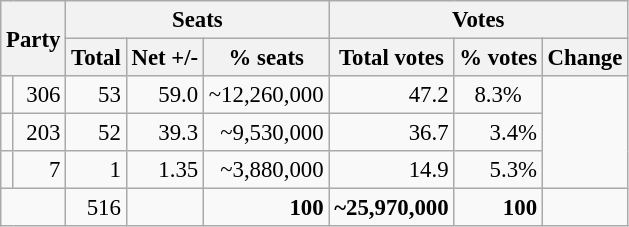<table class="wikitable sortable" style="text-align:right; font-size:95%;">
<tr>
<th colspan="2" rowspan="2">Party</th>
<th colspan="3">Seats</th>
<th colspan="3">Votes</th>
</tr>
<tr>
<th>Total</th>
<th>Net +/-</th>
<th>% seats</th>
<th>Total votes</th>
<th>% votes</th>
<th>Change</th>
</tr>
<tr>
<td></td>
<td align="right">306</td>
<td align="right">53</td>
<td align="right">59.0</td>
<td align="right">~12,260,000</td>
<td align="right">47.2</td>
<td style="text-align:center"> 8.3%</td>
</tr>
<tr>
<td></td>
<td align="right">203</td>
<td align="right">52</td>
<td align="right">39.3</td>
<td align="right">~9,530,000</td>
<td align="right">36.7</td>
<td> 3.4%</td>
</tr>
<tr>
<td></td>
<td align="right">7</td>
<td align="right">1</td>
<td align="right">1.35</td>
<td align="right">~3,880,000</td>
<td align="right">14.9</td>
<td> 5.3%</td>
</tr>
<tr>
<td colspan="2" style="text-align:right"></td>
<td align="right">516</td>
<td></td>
<td align="right"><strong>100</strong></td>
<td align="right"><strong>~25,970,000</strong></td>
<td align="right"><strong>100</strong></td>
<td></td>
</tr>
</table>
